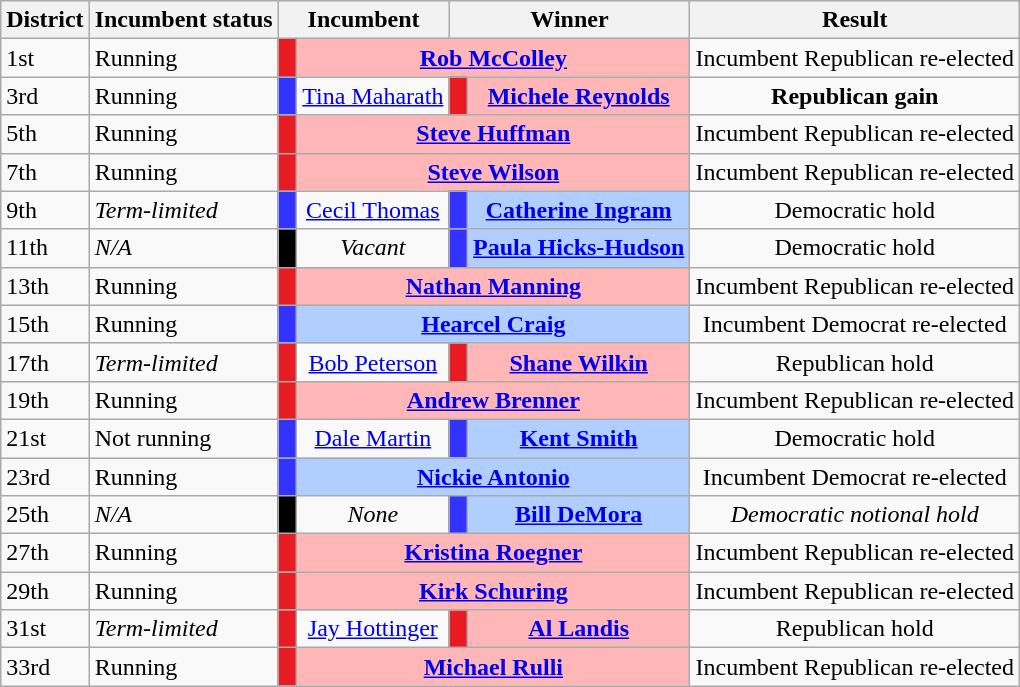<table class="wikitable">
<tr>
<th>District</th>
<th>Incumbent status</th>
<th colspan="2">Incumbent</th>
<th colspan="2">Winner</th>
<th>Result</th>
</tr>
<tr>
<td>1st</td>
<td>Running</td>
<td style="width:5px; background:#E81B23"></td>
<td colspan="3" style="text-align:center; background:#FFB6B6"><strong><a href='#'>Rob McColley</a></strong></td>
<td style="text-align:center">Incumbent Republican re-elected</td>
</tr>
<tr>
<td>3rd</td>
<td>Running</td>
<td style="width:5px; background:#3333FF"></td>
<td style="text-align:center"><a href='#'>Tina Maharath</a></td>
<td style="width:5px; background:#E81B23"></td>
<td style="text-align:center; background:#FFB6B6"><strong><a href='#'>Michele Reynolds</a></strong></td>
<td style="text-align:center"><strong>Republican gain</strong></td>
</tr>
<tr>
<td>5th</td>
<td>Running</td>
<td style="width:5px; background:#E81B23"></td>
<td colspan="3" style="text-align:center; background:#FFB6B6"><strong><a href='#'>Steve Huffman</a></strong></td>
<td style="text-align:center">Incumbent Republican re-elected</td>
</tr>
<tr>
<td>7th</td>
<td>Running</td>
<td style="width:5px; background:#E81B23"></td>
<td colspan="3" style="text-align:center; background:#FFB6B6"><strong><a href='#'>Steve Wilson</a></strong></td>
<td style="text-align:center">Incumbent Republican re-elected</td>
</tr>
<tr>
<td>9th</td>
<td><em>Term-limited</em></td>
<td style="width:5px; background:#3333FF"></td>
<td style="text-align:center"><a href='#'>Cecil Thomas</a></td>
<td style="width:5px; background:#3333FF"></td>
<td style="text-align:center; background:#B0CEFF"><strong><a href='#'>Catherine Ingram</a></strong></td>
<td style="text-align:center">Democratic hold</td>
</tr>
<tr>
<td>11th</td>
<td><em>N/A</em></td>
<td style="width:5px; background:#000000"></td>
<td style="text-align:center"><em>Vacant</em></td>
<td style="width:5px; background:#3333FF"></td>
<td style="text-align:center; background:#B0CEFF"><strong><a href='#'>Paula Hicks-Hudson</a></strong></td>
<td style="text-align:center">Democratic hold</td>
</tr>
<tr>
<td>13th</td>
<td>Running</td>
<td style="width:5px; background:#E81B23"></td>
<td colspan="3" style="text-align:center; background:#FFB6B6"><strong><a href='#'>Nathan Manning</a></strong></td>
<td style="text-align:center">Incumbent Republican re-elected</td>
</tr>
<tr>
<td>15th</td>
<td>Running</td>
<td style="width:5px; background:#3333FF"></td>
<td colspan="3" style="text-align:center; background:#B0CEFF"><strong><a href='#'>Hearcel Craig</a></strong></td>
<td style="text-align:center">Incumbent Democrat re-elected</td>
</tr>
<tr>
<td>17th</td>
<td><em>Term-limited</em></td>
<td style="width:5px; background:#E81B23"></td>
<td style="text-align:center"><a href='#'>Bob Peterson</a></td>
<td style="width:5px; background:#E81B23"></td>
<td style="text-align:center; background:#FFB6B6"><strong><a href='#'>Shane Wilkin</a></strong></td>
<td style="text-align:center">Republican hold</td>
</tr>
<tr>
<td>19th</td>
<td>Running</td>
<td style="width:5px; background:#E81B23"></td>
<td colspan="3" style="text-align:center; background:#FFB6B6"><strong><a href='#'>Andrew Brenner</a></strong></td>
<td style="text-align:center">Incumbent Republican re-elected</td>
</tr>
<tr>
<td>21st</td>
<td>Not running</td>
<td style="width:5px; background:#3333FF"></td>
<td style="text-align:center"><a href='#'>Dale Martin</a></td>
<td style="width:5px; background:#3333FF"></td>
<td style="text-align:center; background:#B0CEFF"><strong><a href='#'>Kent Smith</a></strong></td>
<td style="text-align:center">Democratic hold</td>
</tr>
<tr>
<td>23rd</td>
<td>Running</td>
<td style="width:5px; background:#3333FF"></td>
<td colspan="3" style="text-align:center; background:#B0CEFF"><strong><a href='#'>Nickie Antonio</a></strong></td>
<td style="text-align:center">Incumbent Democrat re-elected</td>
</tr>
<tr>
<td>25th</td>
<td><em>N/A</em></td>
<td style="width:5px; background:#000000"></td>
<td style="text-align:center"><em>None</em></td>
<td style="width:5px; background:#3333FF"></td>
<td style="text-align:center; background:#B0CEFF"><strong><a href='#'>Bill DeMora</a></strong></td>
<td style="text-align:center"><em>Democratic notional hold</em></td>
</tr>
<tr>
<td>27th</td>
<td>Running</td>
<td style="width:5px; background:#E81B23"></td>
<td colspan="3" style="text-align:center; background:#FFB6B6"><strong><a href='#'>Kristina Roegner</a></strong></td>
<td style="text-align:center">Incumbent Republican re-elected</td>
</tr>
<tr>
<td>29th</td>
<td>Running</td>
<td style="width:5px; background:#E81B23"></td>
<td colspan="3" style="text-align:center; background:#FFB6B6"><strong><a href='#'>Kirk Schuring</a></strong></td>
<td style="text-align:center">Incumbent Republican re-elected</td>
</tr>
<tr>
<td>31st</td>
<td><em>Term-limited</em></td>
<td style="width:5px; background:#E81B23"></td>
<td style="text-align:center"><a href='#'>Jay Hottinger</a></td>
<td style="width:5px; background:#E81B23"></td>
<td style="text-align:center; background:#FFB6B6"><strong><a href='#'>Al Landis</a></strong></td>
<td style="text-align:center">Republican hold</td>
</tr>
<tr>
<td>33rd</td>
<td>Running</td>
<td style="width:5px; background:#E81B23"></td>
<td colspan="3" style="text-align:center; background:#FFB6B6"><strong><a href='#'>Michael Rulli</a></strong></td>
<td style="text-align:center">Incumbent Republican re-elected</td>
</tr>
</table>
